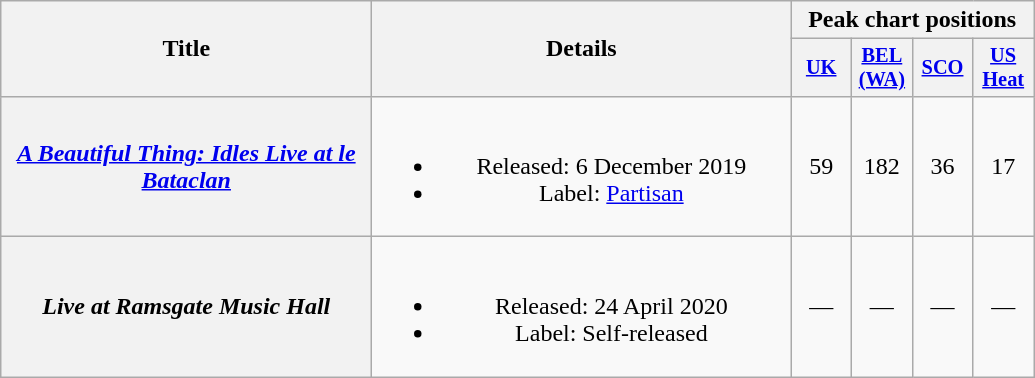<table class="wikitable plainrowheaders" style="text-align:center;">
<tr>
<th scope="col" style="width:15em;" rowspan="2">Title</th>
<th scope="col" style="width:17em;" rowspan="2">Details</th>
<th scope="col" colspan="10">Peak chart positions</th>
</tr>
<tr>
<th scope="col" style="width:2.5em;font-size:85%;"><a href='#'>UK</a><br></th>
<th scope="col" style="width:2.5em;font-size:85%;"><a href='#'>BEL<br>(WA)</a><br></th>
<th scope="col" style="width:2.5em;font-size:85%;"><a href='#'>SCO</a><br></th>
<th scope="col" style="width:2.5em;font-size:85%;"><a href='#'>US<br>Heat</a><br></th>
</tr>
<tr>
<th scope="row"><em><a href='#'>A Beautiful Thing: Idles Live at le Bataclan</a></em></th>
<td><br><ul><li>Released: 6 December 2019</li><li>Label: <a href='#'>Partisan</a></li></ul></td>
<td>59</td>
<td>182</td>
<td>36</td>
<td>17</td>
</tr>
<tr>
<th scope="row"><em>Live at Ramsgate Music Hall</em></th>
<td><br><ul><li>Released: 24 April 2020</li><li>Label: Self-released</li></ul></td>
<td>—</td>
<td>—</td>
<td>—</td>
<td>—</td>
</tr>
</table>
